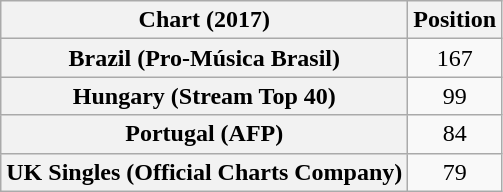<table class="wikitable plainrowheaders" style="text-align:center">
<tr>
<th scope="col">Chart (2017)</th>
<th scope="col">Position</th>
</tr>
<tr>
<th scope="row">Brazil (Pro-Música Brasil)</th>
<td>167</td>
</tr>
<tr>
<th scope="row">Hungary (Stream Top 40)</th>
<td>99</td>
</tr>
<tr>
<th scope="row">Portugal (AFP)</th>
<td>84</td>
</tr>
<tr>
<th scope="row">UK Singles (Official Charts Company)</th>
<td>79</td>
</tr>
</table>
